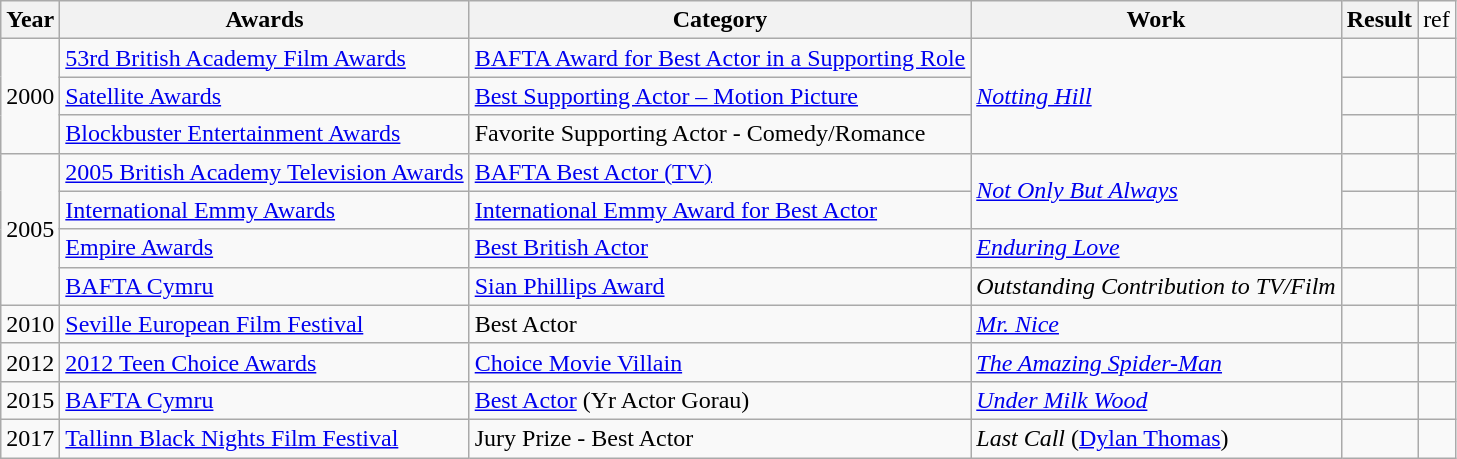<table class="wikitable unsortable">
<tr>
<th>Year</th>
<th>Awards</th>
<th>Category</th>
<th>Work</th>
<th>Result</th>
<td>ref</td>
</tr>
<tr>
<td rowspan="3">2000</td>
<td><a href='#'>53rd British Academy Film Awards</a></td>
<td><a href='#'>BAFTA Award for Best Actor in a Supporting Role</a></td>
<td rowspan="3"><em><a href='#'>Notting Hill</a></em></td>
<td></td>
<td></td>
</tr>
<tr>
<td><a href='#'>Satellite Awards</a></td>
<td><a href='#'>Best Supporting Actor – Motion Picture</a></td>
<td></td>
<td></td>
</tr>
<tr>
<td><a href='#'>Blockbuster Entertainment Awards</a></td>
<td>Favorite Supporting Actor - Comedy/Romance</td>
<td></td>
<td></td>
</tr>
<tr>
<td rowspan="4">2005</td>
<td><a href='#'>2005 British Academy Television Awards</a></td>
<td><a href='#'>BAFTA Best Actor (TV)</a></td>
<td rowspan="2"><em><a href='#'>Not Only But Always</a></em></td>
<td></td>
<td></td>
</tr>
<tr>
<td><a href='#'>International Emmy Awards</a></td>
<td><a href='#'>International Emmy Award for Best Actor</a></td>
<td></td>
<td style = "text-align: center;"></td>
</tr>
<tr>
<td><a href='#'>Empire Awards</a></td>
<td><a href='#'>Best British Actor</a></td>
<td><em><a href='#'>Enduring Love</a></em></td>
<td></td>
<td></td>
</tr>
<tr>
<td><a href='#'>BAFTA Cymru</a></td>
<td><a href='#'>Sian Phillips Award</a></td>
<td><em>Outstanding Contribution to TV/Film</em></td>
<td></td>
<td style = "text-align: center;"></td>
</tr>
<tr>
<td>2010</td>
<td><a href='#'>Seville European Film Festival</a></td>
<td>Best Actor</td>
<td><em><a href='#'>Mr. Nice</a></em></td>
<td></td>
<td></td>
</tr>
<tr>
<td>2012</td>
<td><a href='#'>2012 Teen Choice Awards</a></td>
<td><a href='#'>Choice Movie Villain</a></td>
<td><em><a href='#'>The Amazing Spider-Man</a></em></td>
<td></td>
<td></td>
</tr>
<tr>
<td>2015</td>
<td><a href='#'>BAFTA Cymru</a></td>
<td><a href='#'>Best Actor</a> (Yr Actor Gorau)</td>
<td><em><a href='#'>Under Milk Wood</a></em></td>
<td></td>
<td style = "text-align: center;"></td>
</tr>
<tr>
<td>2017</td>
<td><a href='#'>Tallinn Black Nights Film Festival</a></td>
<td>Jury Prize - Best Actor</td>
<td><em>Last Call</em> (<a href='#'>Dylan Thomas</a>)</td>
<td></td>
<td style = "text-align: center;"></td>
</tr>
</table>
